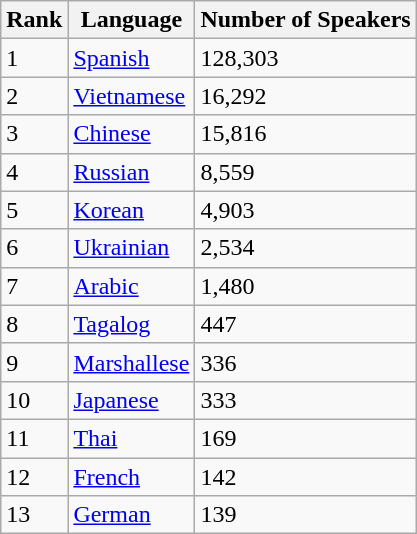<table class="wikitable">
<tr>
<th>Rank</th>
<th>Language</th>
<th>Number of Speakers</th>
</tr>
<tr>
<td>1</td>
<td><a href='#'>Spanish</a></td>
<td>128,303</td>
</tr>
<tr>
<td>2</td>
<td><a href='#'>Vietnamese</a></td>
<td>16,292</td>
</tr>
<tr>
<td>3</td>
<td><a href='#'>Chinese</a></td>
<td>15,816</td>
</tr>
<tr>
<td>4</td>
<td><a href='#'>Russian</a></td>
<td>8,559</td>
</tr>
<tr>
<td>5</td>
<td><a href='#'>Korean</a></td>
<td>4,903</td>
</tr>
<tr>
<td>6</td>
<td><a href='#'>Ukrainian</a></td>
<td>2,534</td>
</tr>
<tr>
<td>7</td>
<td><a href='#'>Arabic</a></td>
<td>1,480</td>
</tr>
<tr>
<td>8</td>
<td><a href='#'>Tagalog</a></td>
<td>447</td>
</tr>
<tr>
<td>9</td>
<td><a href='#'>Marshallese</a></td>
<td>336</td>
</tr>
<tr>
<td>10</td>
<td><a href='#'>Japanese</a></td>
<td>333</td>
</tr>
<tr>
<td>11</td>
<td><a href='#'>Thai</a></td>
<td>169</td>
</tr>
<tr>
<td>12</td>
<td><a href='#'>French</a></td>
<td>142</td>
</tr>
<tr>
<td>13</td>
<td><a href='#'>German</a></td>
<td>139</td>
</tr>
</table>
